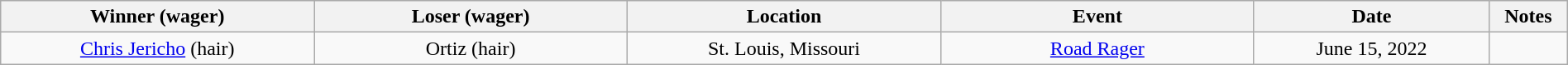<table class="wikitable sortable" width="100%" style="text-align: center">
<tr>
<th scope="col" width="20%">Winner (wager)</th>
<th scope="col" width="20%">Loser (wager)</th>
<th scope="col" width="20%">Location</th>
<th scope="col" width="20%">Event</th>
<th scope="col" width="15%">Date</th>
<th scope="col" width="5%" class="unsortable">Notes</th>
</tr>
<tr>
<td><a href='#'>Chris Jericho</a> (hair)</td>
<td>Ortiz (hair)</td>
<td>St. Louis, Missouri</td>
<td><a href='#'>Road Rager</a></td>
<td>June 15, 2022</td>
<td></td>
</tr>
</table>
